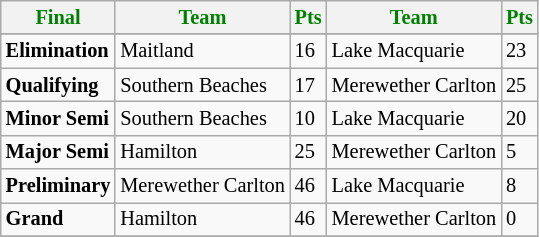<table style="font-size: 85%; text-align: left;" class="wikitable">
<tr>
<th style="color:green">Final</th>
<th style="color:green">Team</th>
<th style="color:green">Pts</th>
<th style="color:green">Team</th>
<th style="color:green">Pts</th>
</tr>
<tr>
</tr>
<tr>
</tr>
<tr>
<td><strong>Elimination</strong></td>
<td>Maitland</td>
<td>16</td>
<td>Lake Macquarie</td>
<td>23</td>
</tr>
<tr>
<td><strong>Qualifying</strong></td>
<td>Southern Beaches</td>
<td>17</td>
<td>Merewether Carlton</td>
<td>25</td>
</tr>
<tr>
<td><strong>Minor Semi</strong></td>
<td>Southern Beaches</td>
<td>10</td>
<td>Lake Macquarie</td>
<td>20</td>
</tr>
<tr>
<td><strong>Major Semi</strong></td>
<td>Hamilton</td>
<td>25</td>
<td>Merewether Carlton</td>
<td>5</td>
</tr>
<tr>
<td><strong>Preliminary</strong></td>
<td>Merewether Carlton</td>
<td>46</td>
<td>Lake Macquarie</td>
<td>8</td>
</tr>
<tr>
<td><strong>Grand</strong></td>
<td>Hamilton</td>
<td>46</td>
<td>Merewether Carlton</td>
<td>0</td>
</tr>
<tr>
</tr>
</table>
